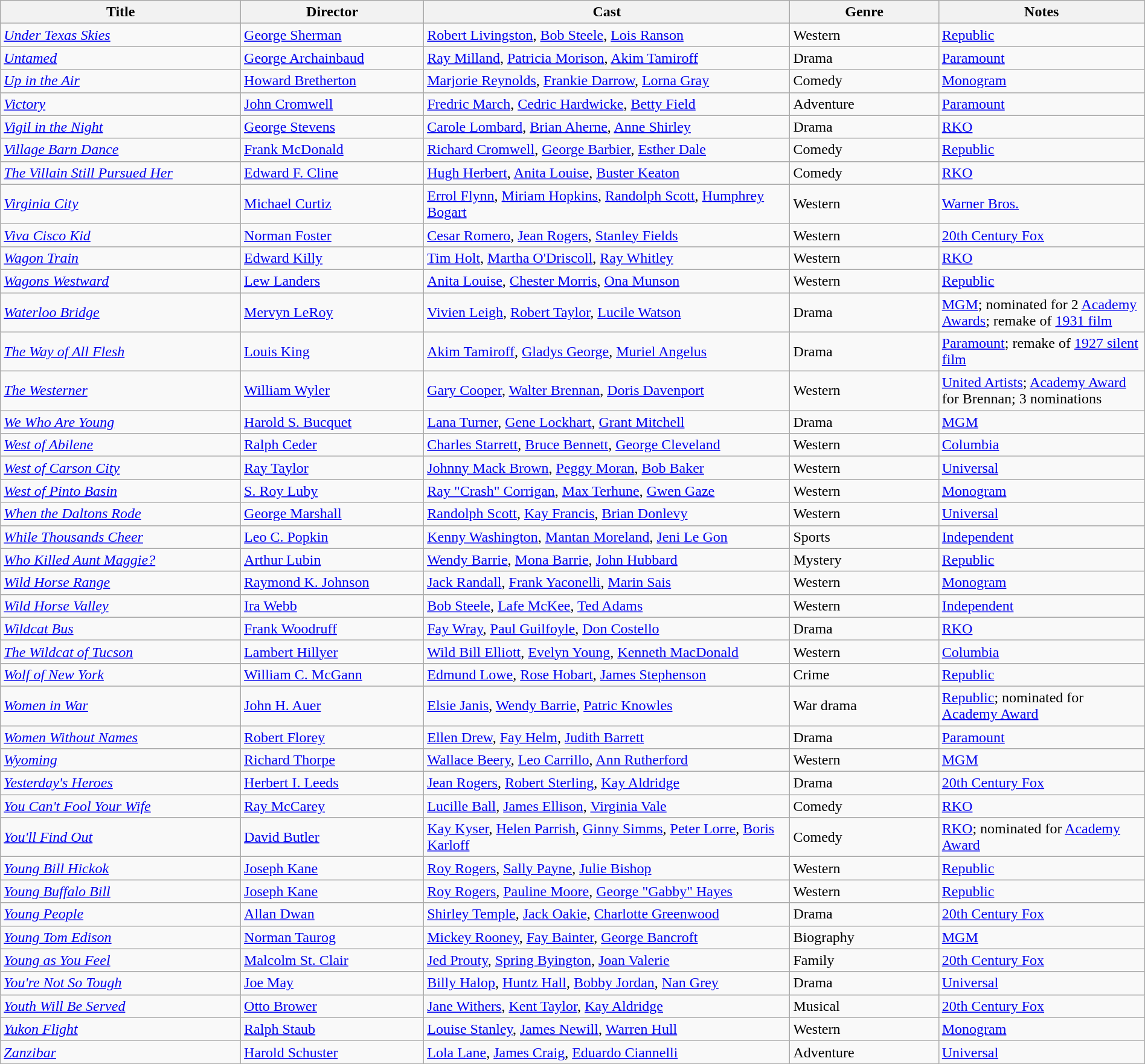<table class="wikitable" style="width:100%;">
<tr>
<th style="width:21%;">Title</th>
<th style="width:16%;">Director</th>
<th style="width:32%;">Cast</th>
<th style="width:13%;">Genre</th>
<th style="width:18%;">Notes</th>
</tr>
<tr>
<td><em><a href='#'>Under Texas Skies</a></em></td>
<td><a href='#'>George Sherman</a></td>
<td><a href='#'>Robert Livingston</a>, <a href='#'>Bob Steele</a>, <a href='#'>Lois Ranson</a></td>
<td>Western</td>
<td><a href='#'>Republic</a></td>
</tr>
<tr>
<td><em><a href='#'>Untamed</a></em></td>
<td><a href='#'>George Archainbaud</a></td>
<td><a href='#'>Ray Milland</a>, <a href='#'>Patricia Morison</a>, <a href='#'>Akim Tamiroff</a></td>
<td>Drama</td>
<td><a href='#'>Paramount</a></td>
</tr>
<tr>
<td><em><a href='#'>Up in the Air</a></em></td>
<td><a href='#'>Howard Bretherton</a></td>
<td><a href='#'>Marjorie Reynolds</a>, <a href='#'>Frankie Darrow</a>, <a href='#'>Lorna Gray</a></td>
<td>Comedy</td>
<td><a href='#'>Monogram</a></td>
</tr>
<tr>
<td><em><a href='#'>Victory</a></em></td>
<td><a href='#'>John Cromwell</a></td>
<td><a href='#'>Fredric March</a>, <a href='#'>Cedric Hardwicke</a>, <a href='#'>Betty Field</a></td>
<td>Adventure</td>
<td><a href='#'>Paramount</a></td>
</tr>
<tr>
<td><em><a href='#'>Vigil in the Night</a></em></td>
<td><a href='#'>George Stevens</a></td>
<td><a href='#'>Carole Lombard</a>, <a href='#'>Brian Aherne</a>, <a href='#'>Anne Shirley</a></td>
<td>Drama</td>
<td><a href='#'>RKO</a></td>
</tr>
<tr>
<td><em><a href='#'>Village Barn Dance</a></em></td>
<td><a href='#'>Frank McDonald</a></td>
<td><a href='#'>Richard Cromwell</a>, <a href='#'>George Barbier</a>, <a href='#'>Esther Dale</a></td>
<td>Comedy</td>
<td><a href='#'>Republic</a></td>
</tr>
<tr>
<td><em><a href='#'>The Villain Still Pursued Her</a></em></td>
<td><a href='#'>Edward F. Cline</a></td>
<td><a href='#'>Hugh Herbert</a>, <a href='#'>Anita Louise</a>, <a href='#'>Buster Keaton</a></td>
<td>Comedy</td>
<td><a href='#'>RKO</a></td>
</tr>
<tr>
<td><em><a href='#'>Virginia City</a></em></td>
<td><a href='#'>Michael Curtiz</a></td>
<td><a href='#'>Errol Flynn</a>, <a href='#'>Miriam Hopkins</a>, <a href='#'>Randolph Scott</a>, <a href='#'>Humphrey Bogart</a></td>
<td>Western</td>
<td><a href='#'>Warner Bros.</a></td>
</tr>
<tr>
<td><em><a href='#'>Viva Cisco Kid</a></em></td>
<td><a href='#'>Norman Foster</a></td>
<td><a href='#'>Cesar Romero</a>, <a href='#'>Jean Rogers</a>, <a href='#'>Stanley Fields</a></td>
<td>Western</td>
<td><a href='#'>20th Century Fox</a></td>
</tr>
<tr>
<td><em><a href='#'>Wagon Train</a></em></td>
<td><a href='#'>Edward Killy</a></td>
<td><a href='#'>Tim Holt</a>, <a href='#'>Martha O'Driscoll</a>, <a href='#'>Ray Whitley</a></td>
<td>Western</td>
<td><a href='#'>RKO</a></td>
</tr>
<tr>
<td><em><a href='#'>Wagons Westward</a></em></td>
<td><a href='#'>Lew Landers</a></td>
<td><a href='#'>Anita Louise</a>, <a href='#'>Chester Morris</a>, <a href='#'>Ona Munson</a></td>
<td>Western</td>
<td><a href='#'>Republic</a></td>
</tr>
<tr>
<td><em><a href='#'>Waterloo Bridge</a></em></td>
<td><a href='#'>Mervyn LeRoy</a></td>
<td><a href='#'>Vivien Leigh</a>, <a href='#'>Robert Taylor</a>, <a href='#'>Lucile Watson</a></td>
<td>Drama</td>
<td><a href='#'>MGM</a>; nominated for 2 <a href='#'>Academy Awards</a>; remake of <a href='#'>1931 film</a></td>
</tr>
<tr>
<td><em><a href='#'>The Way of All Flesh</a></em></td>
<td><a href='#'>Louis King</a></td>
<td><a href='#'>Akim Tamiroff</a>, <a href='#'>Gladys George</a>, <a href='#'>Muriel Angelus</a></td>
<td>Drama</td>
<td><a href='#'>Paramount</a>; remake of <a href='#'>1927 silent film</a></td>
</tr>
<tr>
<td><em><a href='#'>The Westerner</a></em></td>
<td><a href='#'>William Wyler</a></td>
<td><a href='#'>Gary Cooper</a>, <a href='#'>Walter Brennan</a>, <a href='#'>Doris Davenport</a></td>
<td>Western</td>
<td><a href='#'>United Artists</a>; <a href='#'>Academy Award</a> for Brennan; 3 nominations</td>
</tr>
<tr>
<td><em><a href='#'>We Who Are Young</a></em></td>
<td><a href='#'>Harold S. Bucquet</a></td>
<td><a href='#'>Lana Turner</a>, <a href='#'>Gene Lockhart</a>, <a href='#'>Grant Mitchell</a></td>
<td>Drama</td>
<td><a href='#'>MGM</a></td>
</tr>
<tr>
<td><em><a href='#'>West of Abilene</a></em></td>
<td><a href='#'>Ralph Ceder</a></td>
<td><a href='#'>Charles Starrett</a>, <a href='#'>Bruce Bennett</a>, <a href='#'>George Cleveland</a></td>
<td>Western</td>
<td><a href='#'>Columbia</a></td>
</tr>
<tr>
<td><em><a href='#'>West of Carson City</a></em></td>
<td><a href='#'>Ray Taylor</a></td>
<td><a href='#'>Johnny Mack Brown</a>, <a href='#'>Peggy Moran</a>, <a href='#'>Bob Baker</a></td>
<td>Western</td>
<td><a href='#'>Universal</a></td>
</tr>
<tr>
<td><em><a href='#'>West of Pinto Basin</a></em></td>
<td><a href='#'>S. Roy Luby</a></td>
<td><a href='#'>Ray "Crash" Corrigan</a>, <a href='#'>Max Terhune</a>, <a href='#'>Gwen Gaze</a></td>
<td>Western</td>
<td><a href='#'>Monogram</a></td>
</tr>
<tr>
<td><em><a href='#'>When the Daltons Rode</a></em></td>
<td><a href='#'>George Marshall</a></td>
<td><a href='#'>Randolph Scott</a>, <a href='#'>Kay Francis</a>, <a href='#'>Brian Donlevy</a></td>
<td>Western</td>
<td><a href='#'>Universal</a></td>
</tr>
<tr>
<td><em><a href='#'>While Thousands Cheer</a></em></td>
<td><a href='#'>Leo C. Popkin</a></td>
<td><a href='#'>Kenny Washington</a>, <a href='#'>Mantan Moreland</a>, <a href='#'>Jeni Le Gon</a></td>
<td>Sports</td>
<td><a href='#'>Independent</a></td>
</tr>
<tr>
<td><em><a href='#'>Who Killed Aunt Maggie?</a></em></td>
<td><a href='#'>Arthur Lubin</a></td>
<td><a href='#'>Wendy Barrie</a>, <a href='#'>Mona Barrie</a>, <a href='#'>John Hubbard</a></td>
<td>Mystery</td>
<td><a href='#'>Republic</a></td>
</tr>
<tr>
<td><em><a href='#'>Wild Horse Range</a></em></td>
<td><a href='#'>Raymond K. Johnson</a></td>
<td><a href='#'>Jack Randall</a>, <a href='#'>Frank Yaconelli</a>, <a href='#'>Marin Sais</a></td>
<td>Western</td>
<td><a href='#'>Monogram</a></td>
</tr>
<tr>
<td><em><a href='#'>Wild Horse Valley</a></em></td>
<td><a href='#'>Ira Webb</a></td>
<td><a href='#'>Bob Steele</a>, <a href='#'>Lafe McKee</a>, <a href='#'>Ted Adams</a></td>
<td>Western</td>
<td><a href='#'>Independent</a></td>
</tr>
<tr>
<td><em><a href='#'>Wildcat Bus</a></em></td>
<td><a href='#'>Frank Woodruff</a></td>
<td><a href='#'>Fay Wray</a>, <a href='#'>Paul Guilfoyle</a>, <a href='#'>Don Costello</a></td>
<td>Drama</td>
<td><a href='#'>RKO</a></td>
</tr>
<tr>
<td><em><a href='#'>The Wildcat of Tucson</a></em></td>
<td><a href='#'>Lambert Hillyer</a></td>
<td><a href='#'>Wild Bill Elliott</a>, <a href='#'>Evelyn Young</a>, <a href='#'>Kenneth MacDonald</a></td>
<td>Western</td>
<td><a href='#'>Columbia</a></td>
</tr>
<tr>
<td><em><a href='#'>Wolf of New York</a></em></td>
<td><a href='#'>William C. McGann</a></td>
<td><a href='#'>Edmund Lowe</a>, <a href='#'>Rose Hobart</a>, <a href='#'>James Stephenson</a></td>
<td>Crime</td>
<td><a href='#'>Republic</a></td>
</tr>
<tr>
<td><em><a href='#'>Women in War</a></em></td>
<td><a href='#'>John H. Auer</a></td>
<td><a href='#'>Elsie Janis</a>, <a href='#'>Wendy Barrie</a>, <a href='#'>Patric Knowles</a></td>
<td>War drama</td>
<td><a href='#'>Republic</a>; nominated for <a href='#'>Academy Award</a></td>
</tr>
<tr>
<td><em><a href='#'>Women Without Names</a></em></td>
<td><a href='#'>Robert Florey</a></td>
<td><a href='#'>Ellen Drew</a>, <a href='#'>Fay Helm</a>, <a href='#'>Judith Barrett</a></td>
<td>Drama</td>
<td><a href='#'>Paramount</a></td>
</tr>
<tr>
<td><em><a href='#'>Wyoming</a></em></td>
<td><a href='#'>Richard Thorpe</a></td>
<td><a href='#'>Wallace Beery</a>, <a href='#'>Leo Carrillo</a>, <a href='#'>Ann Rutherford</a></td>
<td>Western</td>
<td><a href='#'>MGM</a></td>
</tr>
<tr>
<td><em><a href='#'>Yesterday's Heroes</a></em></td>
<td><a href='#'>Herbert I. Leeds</a></td>
<td><a href='#'>Jean Rogers</a>, <a href='#'>Robert Sterling</a>, <a href='#'>Kay Aldridge</a></td>
<td>Drama</td>
<td><a href='#'>20th Century Fox</a></td>
</tr>
<tr>
<td><em><a href='#'>You Can't Fool Your Wife</a></em></td>
<td><a href='#'>Ray McCarey</a></td>
<td><a href='#'>Lucille Ball</a>, <a href='#'>James Ellison</a>, <a href='#'>Virginia Vale</a></td>
<td>Comedy</td>
<td><a href='#'>RKO</a></td>
</tr>
<tr>
<td><em><a href='#'>You'll Find Out</a></em></td>
<td><a href='#'>David Butler</a></td>
<td><a href='#'>Kay Kyser</a>, <a href='#'>Helen Parrish</a>, <a href='#'>Ginny Simms</a>, <a href='#'>Peter Lorre</a>, <a href='#'>Boris Karloff</a></td>
<td>Comedy</td>
<td><a href='#'>RKO</a>; nominated for <a href='#'>Academy Award</a></td>
</tr>
<tr>
<td><em><a href='#'>Young Bill Hickok</a></em></td>
<td><a href='#'>Joseph Kane</a></td>
<td><a href='#'>Roy Rogers</a>, <a href='#'>Sally Payne</a>, <a href='#'>Julie Bishop</a></td>
<td>Western</td>
<td><a href='#'>Republic</a></td>
</tr>
<tr>
<td><em><a href='#'>Young Buffalo Bill</a></em></td>
<td><a href='#'>Joseph Kane</a></td>
<td><a href='#'>Roy Rogers</a>, <a href='#'>Pauline Moore</a>, <a href='#'>George "Gabby" Hayes</a></td>
<td>Western</td>
<td><a href='#'>Republic</a></td>
</tr>
<tr>
<td><em><a href='#'>Young People</a></em></td>
<td><a href='#'>Allan Dwan</a></td>
<td><a href='#'>Shirley Temple</a>, <a href='#'>Jack Oakie</a>, <a href='#'>Charlotte Greenwood</a></td>
<td>Drama</td>
<td><a href='#'>20th Century Fox</a></td>
</tr>
<tr>
<td><em><a href='#'>Young Tom Edison</a></em></td>
<td><a href='#'>Norman Taurog</a></td>
<td><a href='#'>Mickey Rooney</a>, <a href='#'>Fay Bainter</a>, <a href='#'>George Bancroft</a></td>
<td>Biography</td>
<td><a href='#'>MGM</a></td>
</tr>
<tr>
<td><em><a href='#'>Young as You Feel</a></em></td>
<td><a href='#'>Malcolm St. Clair</a></td>
<td><a href='#'>Jed Prouty</a>, <a href='#'>Spring Byington</a>, <a href='#'>Joan Valerie</a></td>
<td>Family</td>
<td><a href='#'>20th Century Fox</a></td>
</tr>
<tr>
<td><em><a href='#'>You're Not So Tough</a></em></td>
<td><a href='#'>Joe May</a></td>
<td><a href='#'>Billy Halop</a>, <a href='#'>Huntz Hall</a>, <a href='#'>Bobby Jordan</a>, <a href='#'>Nan Grey</a></td>
<td>Drama</td>
<td><a href='#'>Universal</a></td>
</tr>
<tr>
<td><em><a href='#'>Youth Will Be Served</a></em></td>
<td><a href='#'>Otto Brower</a></td>
<td><a href='#'>Jane Withers</a>, <a href='#'>Kent Taylor</a>, <a href='#'>Kay Aldridge</a></td>
<td>Musical</td>
<td><a href='#'>20th Century Fox</a></td>
</tr>
<tr>
<td><em><a href='#'>Yukon Flight</a></em></td>
<td><a href='#'>Ralph Staub</a></td>
<td><a href='#'>Louise Stanley</a>, <a href='#'>James Newill</a>, <a href='#'>Warren Hull</a></td>
<td>Western</td>
<td><a href='#'>Monogram</a></td>
</tr>
<tr>
<td><em><a href='#'>Zanzibar</a></em></td>
<td><a href='#'>Harold Schuster</a></td>
<td><a href='#'>Lola Lane</a>, <a href='#'>James Craig</a>, <a href='#'>Eduardo Ciannelli</a></td>
<td>Adventure</td>
<td><a href='#'>Universal</a></td>
</tr>
</table>
